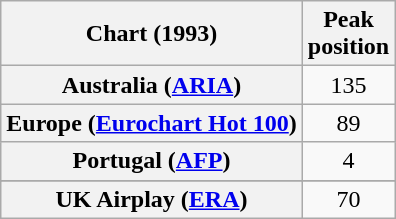<table class="wikitable sortable plainrowheaders">
<tr>
<th>Chart (1993)</th>
<th>Peak<br>position</th>
</tr>
<tr>
<th scope="row">Australia (<a href='#'>ARIA</a>)</th>
<td align="center">135</td>
</tr>
<tr>
<th scope="row">Europe (<a href='#'>Eurochart Hot 100</a>)</th>
<td align="center">89</td>
</tr>
<tr>
<th scope="row">Portugal (<a href='#'>AFP</a>)</th>
<td align="center">4</td>
</tr>
<tr>
</tr>
<tr>
<th scope="row">UK Airplay (<a href='#'>ERA</a>)</th>
<td align="center">70</td>
</tr>
</table>
